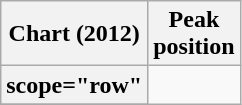<table class="wikitable plainrowheaders">
<tr>
<th scope="col">Chart (2012)</th>
<th scope="col">Peak<br>position</th>
</tr>
<tr>
<th>scope="row"</th>
</tr>
<tr>
</tr>
</table>
